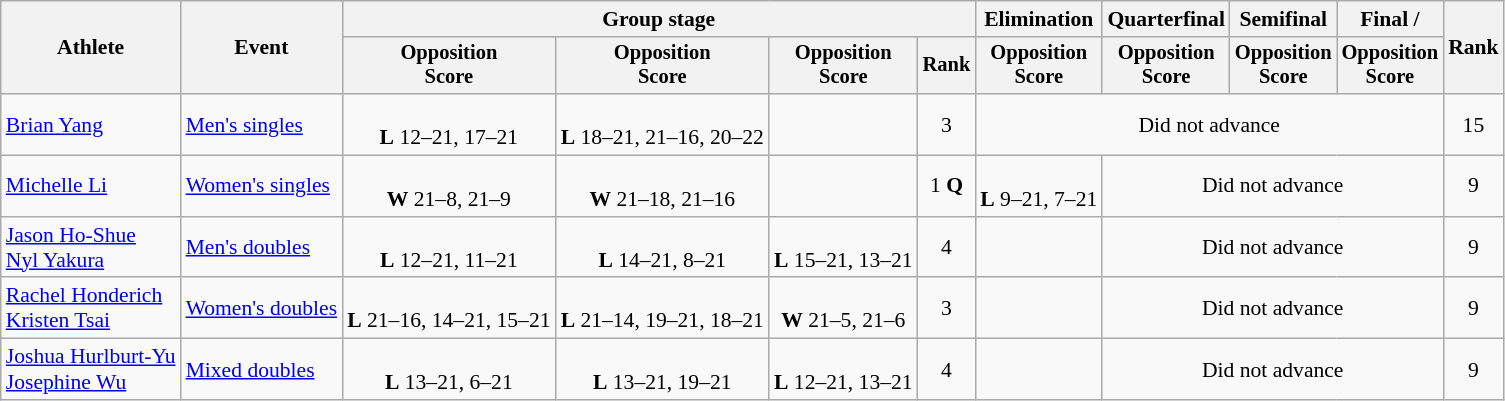<table class=wikitable style=font-size:90%;text-align:center>
<tr>
<th rowspan=2>Athlete</th>
<th rowspan=2>Event</th>
<th colspan=4>Group stage</th>
<th>Elimination</th>
<th>Quarterfinal</th>
<th>Semifinal</th>
<th>Final / </th>
<th rowspan=2>Rank</th>
</tr>
<tr style=font-size:95%>
<th>Opposition<br>Score</th>
<th>Opposition<br>Score</th>
<th>Opposition<br>Score</th>
<th>Rank</th>
<th>Opposition<br>Score</th>
<th>Opposition<br>Score</th>
<th>Opposition<br>Score</th>
<th>Opposition<br>Score</th>
</tr>
<tr>
<td align=left><a href='#'>Brian Yang</a></td>
<td align=left><a href='#'>Men's singles</a></td>
<td><br><strong>L</strong> 12–21, 17–21</td>
<td><br><strong>L</strong> 18–21, 21–16, 20–22</td>
<td></td>
<td>3</td>
<td colspan=4>Did not advance</td>
<td>15</td>
</tr>
<tr>
<td align=left><a href='#'>Michelle Li</a></td>
<td align=left><a href='#'>Women's singles</a></td>
<td><br><strong>W</strong> 21–8, 21–9</td>
<td><br><strong>W</strong> 21–18, 21–16</td>
<td></td>
<td>1 <strong>Q</strong></td>
<td><br><strong>L</strong> 9–21, 7–21</td>
<td colspan=3>Did not advance</td>
<td>9</td>
</tr>
<tr>
<td align=left><a href='#'>Jason Ho-Shue</a><br><a href='#'>Nyl Yakura</a></td>
<td align=left><a href='#'>Men's doubles</a></td>
<td><br><strong>L</strong> 12–21, 11–21</td>
<td><br><strong>L</strong> 14–21, 8–21</td>
<td><br><strong>L</strong> 15–21, 13–21</td>
<td>4</td>
<td></td>
<td colspan=3>Did not advance</td>
<td>9</td>
</tr>
<tr>
<td align=left><a href='#'>Rachel Honderich</a><br><a href='#'>Kristen Tsai</a></td>
<td align=left><a href='#'>Women's doubles</a></td>
<td><br> <strong>L</strong> 21–16, 14–21, 15–21</td>
<td><br> <strong>L</strong> 21–14, 19–21, 18–21</td>
<td><br><strong>W</strong> 21–5, 21–6</td>
<td>3</td>
<td></td>
<td colspan=3>Did not advance</td>
<td>9</td>
</tr>
<tr>
<td align=left><a href='#'>Joshua Hurlburt-Yu</a><br><a href='#'>Josephine Wu</a></td>
<td align=left><a href='#'>Mixed doubles</a></td>
<td><br> <strong>L</strong> 13–21, 6–21</td>
<td><br><strong>L</strong> 13–21, 19–21</td>
<td><br><strong>L</strong> 12–21, 13–21</td>
<td>4</td>
<td></td>
<td colspan=3>Did not advance</td>
<td>9</td>
</tr>
</table>
